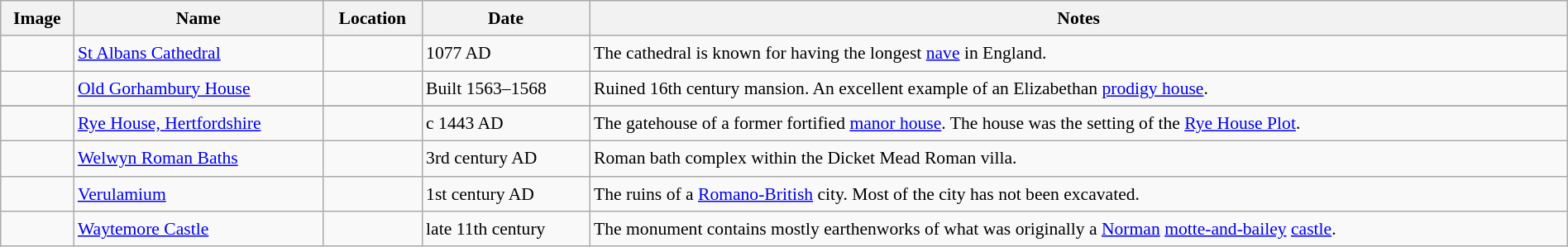<table class="wikitable sortable" style="font-size: 90%;width:100%;border:0px;text-align:left;line-height:150%;">
<tr>
<th class="unsortable">Image</th>
<th>Name</th>
<th>Location</th>
<th>Date</th>
<th class="unsortable">Notes</th>
</tr>
<tr>
<td></td>
<td><a href='#'>St Albans Cathedral</a></td>
<td></td>
<td>1077 AD</td>
<td>The cathedral is known for having the longest <a href='#'>nave</a> in England.</td>
</tr>
<tr>
<td></td>
<td><a href='#'>Old Gorhambury House</a></td>
<td></td>
<td>Built 1563–1568</td>
<td>Ruined 16th century mansion. An excellent example of an Elizabethan  <a href='#'>prodigy house</a>.</td>
</tr>
<tr>
</tr>
<tr>
<td></td>
<td><a href='#'>Rye House, Hertfordshire</a></td>
<td></td>
<td>c 1443 AD</td>
<td>The gatehouse of a former fortified <a href='#'>manor house</a>. The house was the setting of the <a href='#'>Rye House Plot</a>.</td>
</tr>
<tr>
<td></td>
<td><a href='#'>Welwyn Roman Baths</a></td>
<td></td>
<td>3rd century AD</td>
<td>Roman bath complex within the Dicket Mead Roman villa.</td>
</tr>
<tr>
<td></td>
<td><a href='#'>Verulamium</a></td>
<td></td>
<td>1st century AD</td>
<td>The ruins of a <a href='#'>Romano-British</a> city. Most of the city has not been excavated.</td>
</tr>
<tr>
<td></td>
<td><a href='#'>Waytemore Castle</a></td>
<td></td>
<td>late 11th century</td>
<td>The monument contains mostly earthenworks of what was originally a <a href='#'>Norman</a> <a href='#'>motte-and-bailey</a> <a href='#'>castle</a>.</td>
</tr>
</table>
